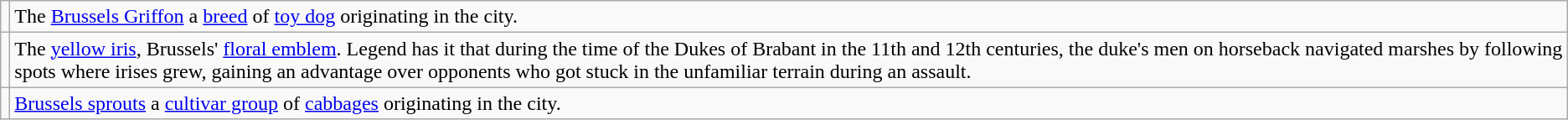<table class="wikitable">
<tr>
<td></td>
<td>The <a href='#'>Brussels Griffon</a> a <a href='#'>breed</a> of <a href='#'>toy dog</a> originating in the city.</td>
</tr>
<tr>
<td></td>
<td>The <a href='#'>yellow iris</a>, Brussels' <a href='#'>floral emblem</a>. Legend has it that during the time of the Dukes of Brabant in the 11th and 12th centuries, the duke's men on horseback navigated marshes by following spots where irises grew, gaining an advantage over opponents who got stuck in the unfamiliar terrain during an assault.</td>
</tr>
<tr>
<td></td>
<td><a href='#'>Brussels sprouts</a> a <a href='#'>cultivar group</a> of <a href='#'>cabbages</a> originating in the city.</td>
</tr>
</table>
